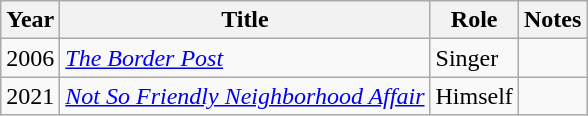<table class="wikitable sortable">
<tr>
<th>Year</th>
<th>Title</th>
<th>Role</th>
<th class="unsortable">Notes</th>
</tr>
<tr>
<td>2006</td>
<td><em><a href='#'>The Border Post</a></em></td>
<td>Singer</td>
<td></td>
</tr>
<tr>
<td>2021</td>
<td><em><a href='#'>Not So Friendly Neighborhood Affair</a></em></td>
<td>Himself</td>
<td></td>
</tr>
</table>
